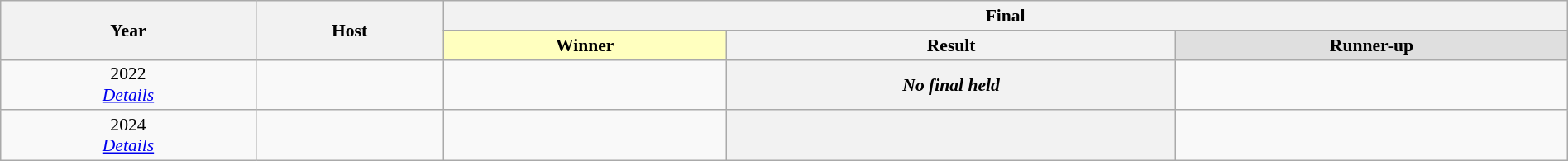<table class="wikitable" style="font-size:90%; width:100%; text-align:center;">
<tr>
<th rowspan=2>Year</th>
<th rowspan=2>Host</th>
<th colspan=3>Final</th>
</tr>
<tr>
<th style= background:#ffffbf>Winner</th>
<th>Result</th>
<th style= background:#dfdfdf>Runner-up</th>
</tr>
<tr>
<td>2022<br><em><a href='#'>Details</a></em></td>
<td></td>
<td></td>
<th><em>No final held</em></th>
<td></td>
</tr>
<tr>
<td>2024<br><em><a href='#'>Details</a></em></td>
<td></td>
<td></td>
<th></th>
<td></td>
</tr>
</table>
